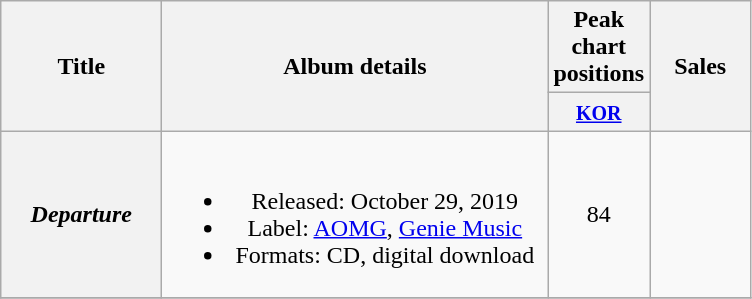<table class="wikitable plainrowheaders" style="text-align:center;">
<tr>
<th scope="col" rowspan="2" style="width:100px;">Title</th>
<th scope="col" rowspan="2" style="width:250px;">Album details</th>
<th scope="col" colspan="1" style="width:60px;">Peak chart positions</th>
<th scope="col" rowspan="2" style="width:60px;">Sales</th>
</tr>
<tr>
<th><small><a href='#'>KOR</a></small><br></th>
</tr>
<tr>
<th scope="row"><em>Departure</em></th>
<td><br><ul><li>Released: October 29, 2019</li><li>Label: <a href='#'>AOMG</a>, <a href='#'>Genie Music</a></li><li>Formats: CD, digital download</li></ul></td>
<td>84</td>
<td></td>
</tr>
<tr>
</tr>
</table>
